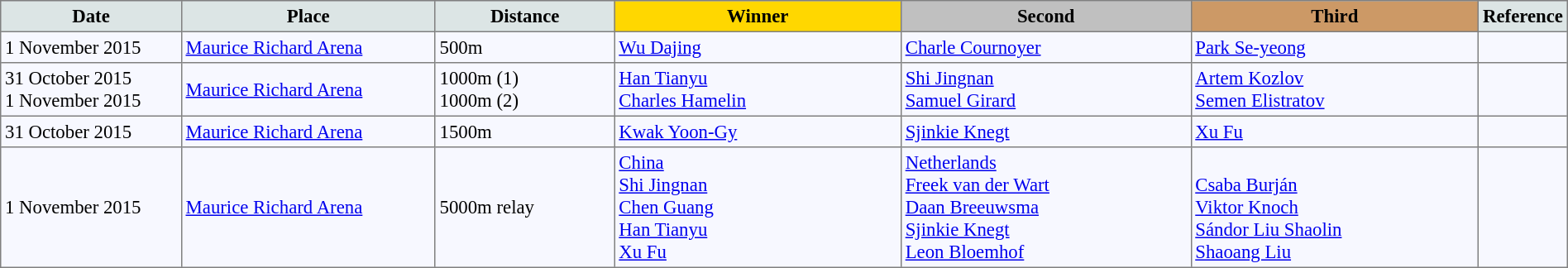<table cellpadding="3" cellspacing="0" border="1" style="background:#f7f8ff; font-size:95%; border:gray solid 1px; border-collapse:collapse;">
<tr (1 style="background:#ccc; text-align:center;">
<td style="background:#dce5e5; width:150px;"><strong>Date</strong></td>
<td style="background:#dce5e5; width:220px;"><strong>Place</strong></td>
<td style="background:#dce5e5; width:150px;"><strong>Distance</strong></td>
<td style="background:gold; width:250px;"><strong>Winner</strong></td>
<td style="background:silver; width:250px;"><strong>Second</strong></td>
<td style="background:#c96; width:250px;"><strong>Third</strong></td>
<td style="background:#dce5e5; width:30px;"><strong>Reference</strong></td>
</tr>
<tr style="text-align:left;">
<td>1 November 2015</td>
<td><a href='#'>Maurice Richard Arena</a></td>
<td>500m</td>
<td> <a href='#'>Wu Dajing</a></td>
<td> <a href='#'>Charle Cournoyer</a></td>
<td> <a href='#'>Park Se-yeong</a></td>
<td></td>
</tr>
<tr style="text-align:left;">
<td>31 October 2015<br>1 November 2015</td>
<td><a href='#'>Maurice Richard Arena</a></td>
<td>1000m (1)<br>1000m (2)</td>
<td> <a href='#'>Han Tianyu</a><br> <a href='#'>Charles Hamelin</a></td>
<td> <a href='#'>Shi Jingnan</a><br> <a href='#'>Samuel Girard</a></td>
<td> <a href='#'>Artem Kozlov</a><br> <a href='#'>Semen Elistratov</a></td>
<td></td>
</tr>
<tr style="text-align:left;">
<td>31 October 2015</td>
<td><a href='#'>Maurice Richard Arena</a></td>
<td>1500m</td>
<td> <a href='#'>Kwak Yoon-Gy</a></td>
<td> <a href='#'>Sjinkie Knegt</a></td>
<td> <a href='#'>Xu Fu</a></td>
<td></td>
</tr>
<tr style="text-align:left;">
<td>1 November 2015</td>
<td><a href='#'>Maurice Richard Arena</a></td>
<td>5000m relay</td>
<td> <a href='#'>China</a> <br><a href='#'>Shi Jingnan</a><br><a href='#'>Chen Guang</a><br><a href='#'>Han Tianyu</a><br><a href='#'>Xu Fu</a></td>
<td> <a href='#'>Netherlands</a> <br><a href='#'>Freek van der Wart</a><br><a href='#'>Daan Breeuwsma</a><br><a href='#'>Sjinkie Knegt</a><br><a href='#'>Leon Bloemhof</a></td>
<td><br><a href='#'>Csaba Burján</a><br><a href='#'>Viktor Knoch</a><br><a href='#'>Sándor Liu Shaolin</a><br><a href='#'>Shaoang Liu</a></td>
<td></td>
</tr>
</table>
